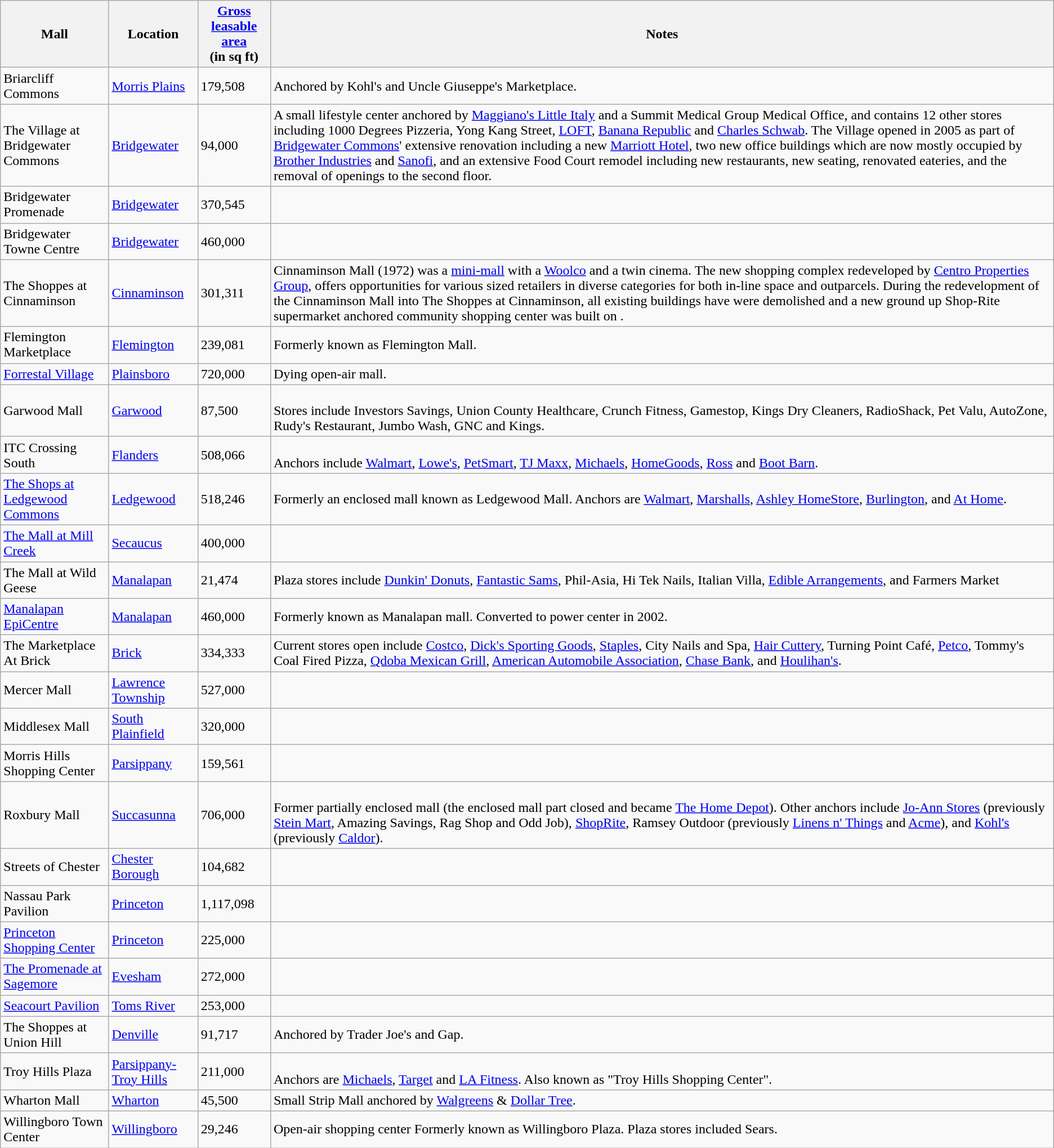<table class="wikitable sortable">
<tr>
<th>Mall</th>
<th>Location</th>
<th><a href='#'>Gross leasable area</a><br>(in sq ft)</th>
<th>Notes</th>
</tr>
<tr>
<td>Briarcliff Commons</td>
<td><a href='#'>Morris Plains</a></td>
<td>179,508</td>
<td>Anchored by Kohl's and Uncle Giuseppe's Marketplace.</td>
</tr>
<tr>
<td>The Village at Bridgewater Commons</td>
<td><a href='#'>Bridgewater</a></td>
<td>94,000</td>
<td>A small lifestyle center anchored by <a href='#'>Maggiano's Little Italy</a> and a Summit Medical Group Medical Office, and contains 12 other stores including 1000 Degrees Pizzeria, Yong Kang Street, <a href='#'>LOFT</a>, <a href='#'>Banana Republic</a> and <a href='#'>Charles Schwab</a>. The Village opened in 2005 as part of <a href='#'>Bridgewater Commons</a>' extensive renovation including a new <a href='#'>Marriott Hotel</a>, two new office buildings which are now mostly occupied by <a href='#'>Brother Industries</a> and <a href='#'>Sanofi</a>, and an extensive Food Court remodel including new restaurants, new seating, renovated eateries, and the removal of openings to the second floor.</td>
</tr>
<tr>
<td>Bridgewater Promenade</td>
<td><a href='#'>Bridgewater</a></td>
<td>370,545</td>
<td></td>
</tr>
<tr>
<td>Bridgewater Towne Centre</td>
<td><a href='#'>Bridgewater</a></td>
<td>460,000</td>
<td></td>
</tr>
<tr>
<td>The Shoppes at Cinnaminson</td>
<td><a href='#'>Cinnaminson</a></td>
<td>301,311</td>
<td>Cinnaminson Mall (1972) was a <a href='#'>mini-mall</a> with a <a href='#'>Woolco</a> and a twin cinema.  The new shopping complex redeveloped by <a href='#'>Centro Properties Group</a>, offers opportunities for various sized retailers in diverse categories for both in-line space and outparcels. During the redevelopment of the Cinnaminson Mall into The Shoppes at Cinnaminson, all existing buildings have were demolished and a new ground up Shop-Rite supermarket anchored community shopping center was built on .</td>
</tr>
<tr>
<td>Flemington Marketplace<br></td>
<td><a href='#'>Flemington</a></td>
<td>239,081</td>
<td>Formerly known as Flemington Mall.</td>
</tr>
<tr>
<td><a href='#'>Forrestal Village</a></td>
<td><a href='#'>Plainsboro</a></td>
<td>720,000</td>
<td>Dying open-air mall.</td>
</tr>
<tr>
<td>Garwood Mall</td>
<td><a href='#'>Garwood</a></td>
<td>87,500</td>
<td><br>Stores include Investors Savings, Union County Healthcare, Crunch Fitness, Gamestop, Kings Dry Cleaners, RadioShack, Pet Valu, AutoZone, Rudy's Restaurant, Jumbo Wash, GNC and Kings.</td>
</tr>
<tr>
<td>ITC Crossing South</td>
<td><a href='#'>Flanders</a></td>
<td>508,066</td>
<td><br>Anchors include <a href='#'>Walmart</a>, <a href='#'>Lowe's</a>, <a href='#'>PetSmart</a>, <a href='#'>TJ Maxx</a>, <a href='#'>Michaels</a>, <a href='#'>HomeGoods</a>, <a href='#'>Ross</a> and <a href='#'>Boot Barn</a>.</td>
</tr>
<tr>
<td><a href='#'>The Shops at Ledgewood Commons</a></td>
<td><a href='#'>Ledgewood</a></td>
<td>518,246</td>
<td>Formerly an  enclosed mall known as Ledgewood Mall. Anchors are <a href='#'>Walmart</a>, <a href='#'>Marshalls</a>, <a href='#'>Ashley HomeStore</a>, <a href='#'>Burlington</a>, and <a href='#'>At Home</a>.</td>
</tr>
<tr>
<td><a href='#'>The Mall at Mill Creek</a></td>
<td><a href='#'>Secaucus</a></td>
<td>400,000</td>
<td></td>
</tr>
<tr>
<td>The Mall at Wild Geese</td>
<td><a href='#'>Manalapan</a></td>
<td>21,474</td>
<td>Plaza stores include <a href='#'>Dunkin' Donuts</a>, <a href='#'>Fantastic Sams</a>, Phil-Asia, Hi Tek Nails, Italian Villa, <a href='#'>Edible Arrangements</a>, and Farmers Market</td>
</tr>
<tr>
<td><a href='#'>Manalapan EpiCentre</a></td>
<td><a href='#'>Manalapan</a></td>
<td>460,000</td>
<td>Formerly known as Manalapan mall. Converted to power center in 2002.</td>
</tr>
<tr>
<td>The Marketplace At Brick<br></td>
<td><a href='#'>Brick</a></td>
<td>334,333</td>
<td>Current stores open include <a href='#'>Costco</a>, <a href='#'>Dick's Sporting Goods</a>, <a href='#'>Staples</a>, City Nails and Spa, <a href='#'>Hair Cuttery</a>, Turning Point Café, <a href='#'>Petco</a>, Tommy's Coal Fired Pizza, <a href='#'>Qdoba Mexican Grill</a>, <a href='#'>American Automobile Association</a>, <a href='#'>Chase Bank</a>, and <a href='#'>Houlihan's</a>.</td>
</tr>
<tr>
<td>Mercer Mall</td>
<td><a href='#'>Lawrence Township</a></td>
<td>527,000</td>
<td></td>
</tr>
<tr>
<td>Middlesex Mall</td>
<td><a href='#'>South Plainfield</a></td>
<td>320,000</td>
<td></td>
</tr>
<tr>
<td>Morris Hills Shopping Center</td>
<td><a href='#'>Parsippany</a></td>
<td>159,561</td>
<td></td>
</tr>
<tr>
<td>Roxbury Mall</td>
<td><a href='#'>Succasunna</a></td>
<td>706,000</td>
<td><br>Former partially enclosed mall (the enclosed mall part closed and became <a href='#'>The Home Depot</a>). Other anchors include <a href='#'>Jo-Ann Stores</a> (previously <a href='#'>Stein Mart</a>, Amazing Savings, Rag Shop and Odd Job), <a href='#'>ShopRite</a>, Ramsey Outdoor (previously <a href='#'>Linens n' Things</a> and <a href='#'>Acme</a>), and <a href='#'>Kohl's</a> (previously <a href='#'>Caldor</a>).</td>
</tr>
<tr>
<td>Streets of Chester</td>
<td><a href='#'>Chester Borough</a></td>
<td>104,682</td>
<td></td>
</tr>
<tr>
<td>Nassau Park Pavilion</td>
<td><a href='#'>Princeton</a></td>
<td>1,117,098</td>
<td></td>
</tr>
<tr>
<td><a href='#'>Princeton Shopping Center</a></td>
<td><a href='#'>Princeton</a></td>
<td>225,000</td>
<td></td>
</tr>
<tr>
<td><a href='#'>The Promenade at Sagemore</a></td>
<td><a href='#'>Evesham</a></td>
<td>272,000</td>
<td></td>
</tr>
<tr>
<td><a href='#'>Seacourt Pavilion</a></td>
<td><a href='#'>Toms River</a></td>
<td>253,000</td>
<td></td>
</tr>
<tr>
<td>The Shoppes at Union Hill</td>
<td><a href='#'>Denville</a></td>
<td>91,717</td>
<td>Anchored by Trader Joe's and Gap.</td>
</tr>
<tr>
<td>Troy Hills Plaza</td>
<td><a href='#'>Parsippany-Troy Hills</a></td>
<td>211,000</td>
<td><br>Anchors are <a href='#'>Michaels</a>, <a href='#'>Target</a> and <a href='#'>LA Fitness</a>. Also known as "Troy Hills Shopping Center".</td>
</tr>
<tr>
<td>Wharton Mall</td>
<td><a href='#'>Wharton</a></td>
<td>45,500</td>
<td> Small Strip Mall anchored by <a href='#'>Walgreens</a> & <a href='#'>Dollar Tree</a>.</td>
</tr>
<tr>
<td>Willingboro Town Center</td>
<td><a href='#'>Willingboro</a></td>
<td>29,246</td>
<td> Open-air shopping center Formerly known as Willingboro Plaza. Plaza stores included Sears.</td>
</tr>
</table>
